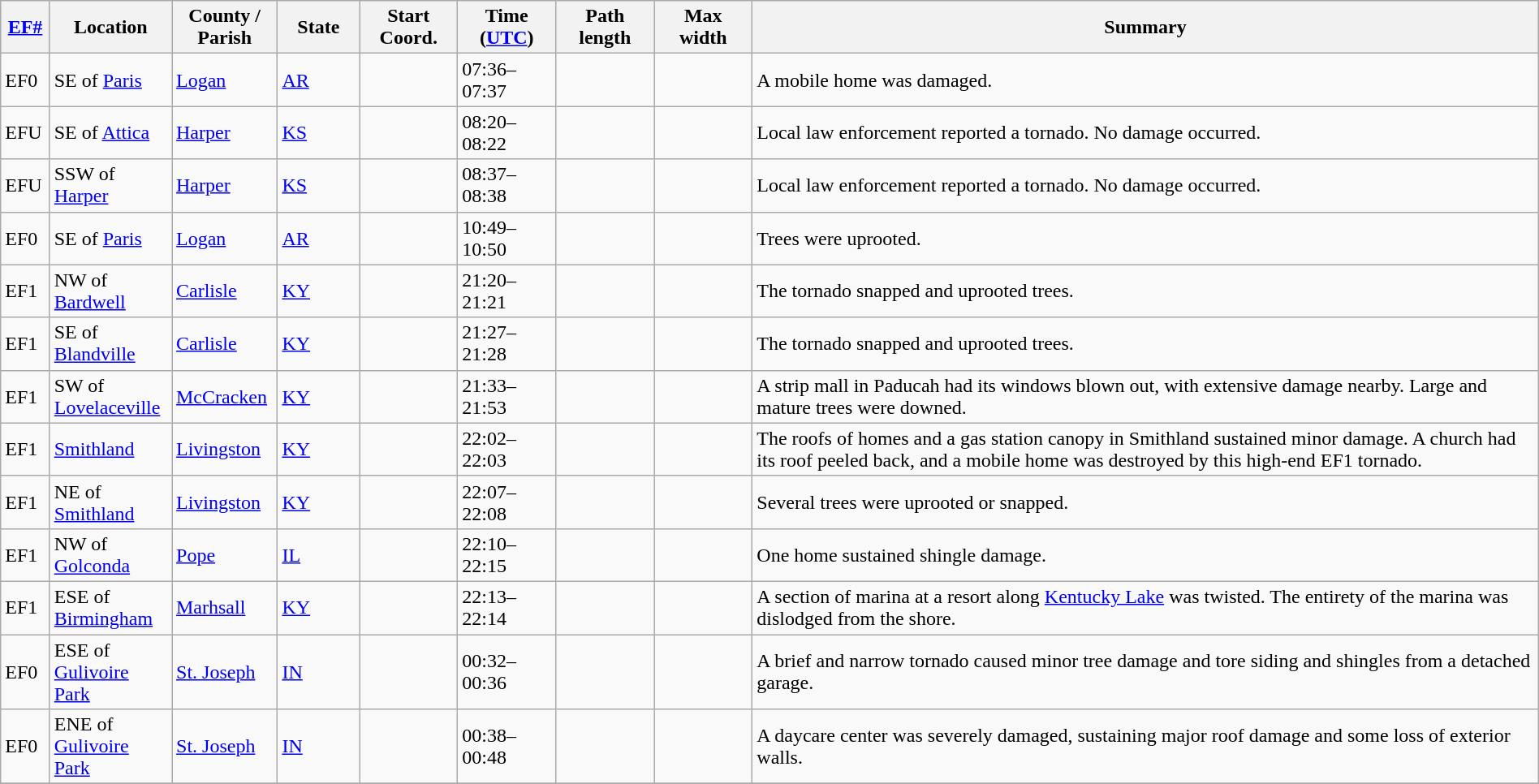<table class="wikitable sortable" style="width:100%;">
<tr>
<th scope="col" style="width:3%; text-align:center;"><a href='#'>EF#</a></th>
<th scope="col" style="width:7%; text-align:center;" class="unsortable">Location</th>
<th scope="col" style="width:6%; text-align:center;" class="unsortable">County / Parish</th>
<th scope="col" style="width:5%; text-align:center;">State</th>
<th scope="col" style="width:6%; text-align:center;">Start Coord.</th>
<th scope="col" style="width:6%; text-align:center;">Time (<a href='#'>UTC</a>)</th>
<th scope="col" style="width:6%; text-align:center;">Path length</th>
<th scope="col" style="width:6%; text-align:center;">Max width</th>
<th scope="col" class="unsortable" style="width:48%; text-align:center;">Summary</th>
</tr>
<tr>
<td bgcolor=>EF0</td>
<td>SE of <a href='#'>Paris</a></td>
<td><a href='#'>Logan</a></td>
<td><a href='#'>AR</a></td>
<td></td>
<td>07:36–07:37</td>
<td></td>
<td></td>
<td>A mobile home was damaged.</td>
</tr>
<tr>
<td bgcolor=>EFU</td>
<td>SE of <a href='#'>Attica</a></td>
<td><a href='#'>Harper</a></td>
<td><a href='#'>KS</a></td>
<td></td>
<td>08:20–08:22</td>
<td></td>
<td></td>
<td>Local law enforcement reported a tornado. No damage occurred.</td>
</tr>
<tr>
<td bgcolor=>EFU</td>
<td>SSW of <a href='#'>Harper</a></td>
<td><a href='#'>Harper</a></td>
<td><a href='#'>KS</a></td>
<td></td>
<td>08:37–08:38</td>
<td></td>
<td></td>
<td>Local law enforcement reported a tornado. No damage occurred.</td>
</tr>
<tr>
<td bgcolor=>EF0</td>
<td>SE of <a href='#'>Paris</a></td>
<td><a href='#'>Logan</a></td>
<td><a href='#'>AR</a></td>
<td></td>
<td>10:49–10:50</td>
<td></td>
<td></td>
<td>Trees were uprooted.</td>
</tr>
<tr>
<td bgcolor=>EF1</td>
<td>NW of <a href='#'>Bardwell</a></td>
<td><a href='#'>Carlisle</a></td>
<td><a href='#'>KY</a></td>
<td></td>
<td>21:20–21:21</td>
<td></td>
<td></td>
<td>The tornado snapped and uprooted trees.</td>
</tr>
<tr>
<td bgcolor=>EF1</td>
<td>SE of <a href='#'>Blandville</a></td>
<td><a href='#'>Carlisle</a></td>
<td><a href='#'>KY</a></td>
<td></td>
<td>21:27–21:28</td>
<td></td>
<td></td>
<td>The tornado snapped and uprooted trees.</td>
</tr>
<tr>
<td bgcolor=>EF1</td>
<td>SW of <a href='#'>Lovelaceville</a></td>
<td><a href='#'>McCracken</a></td>
<td><a href='#'>KY</a></td>
<td></td>
<td>21:33–21:53</td>
<td></td>
<td></td>
<td>A strip mall in Paducah had its windows blown out, with extensive damage nearby. Large and mature trees were downed.</td>
</tr>
<tr>
<td bgcolor=>EF1</td>
<td><a href='#'>Smithland</a></td>
<td><a href='#'>Livingston</a></td>
<td><a href='#'>KY</a></td>
<td></td>
<td>22:02–22:03</td>
<td></td>
<td></td>
<td>The roofs of homes and a gas station canopy in Smithland sustained minor damage. A church had its roof peeled back, and a mobile home was destroyed by this high-end EF1 tornado.</td>
</tr>
<tr>
<td bgcolor=>EF1</td>
<td>NE of <a href='#'>Smithland</a></td>
<td><a href='#'>Livingston</a></td>
<td><a href='#'>KY</a></td>
<td></td>
<td>22:07–22:08</td>
<td></td>
<td></td>
<td>Several trees were uprooted or snapped.</td>
</tr>
<tr>
<td bgcolor=>EF1</td>
<td>NW of <a href='#'>Golconda</a></td>
<td><a href='#'>Pope</a></td>
<td><a href='#'>IL</a></td>
<td></td>
<td>22:10–22:15</td>
<td></td>
<td></td>
<td>One home sustained shingle damage.</td>
</tr>
<tr>
<td bgcolor=>EF1</td>
<td>ESE of <a href='#'>Birmingham</a></td>
<td><a href='#'>Marhsall</a></td>
<td><a href='#'>KY</a></td>
<td></td>
<td>22:13–22:14</td>
<td></td>
<td></td>
<td>A section of marina at a resort along <a href='#'>Kentucky Lake</a> was twisted. The entirety of the marina was dislodged from the shore.</td>
</tr>
<tr>
<td bgcolor=>EF0</td>
<td>ESE of <a href='#'>Gulivoire Park</a></td>
<td><a href='#'>St. Joseph</a></td>
<td><a href='#'>IN</a></td>
<td></td>
<td>00:32–00:36</td>
<td></td>
<td></td>
<td>A brief and narrow tornado caused minor tree damage and tore siding and shingles from a detached garage.</td>
</tr>
<tr>
<td bgcolor=>EF0</td>
<td>ENE of <a href='#'>Gulivoire Park</a></td>
<td><a href='#'>St. Joseph</a></td>
<td><a href='#'>IN</a></td>
<td></td>
<td>00:38–00:48</td>
<td></td>
<td></td>
<td>A daycare center was severely damaged, sustaining major roof damage and some loss of exterior walls.</td>
</tr>
<tr>
</tr>
</table>
